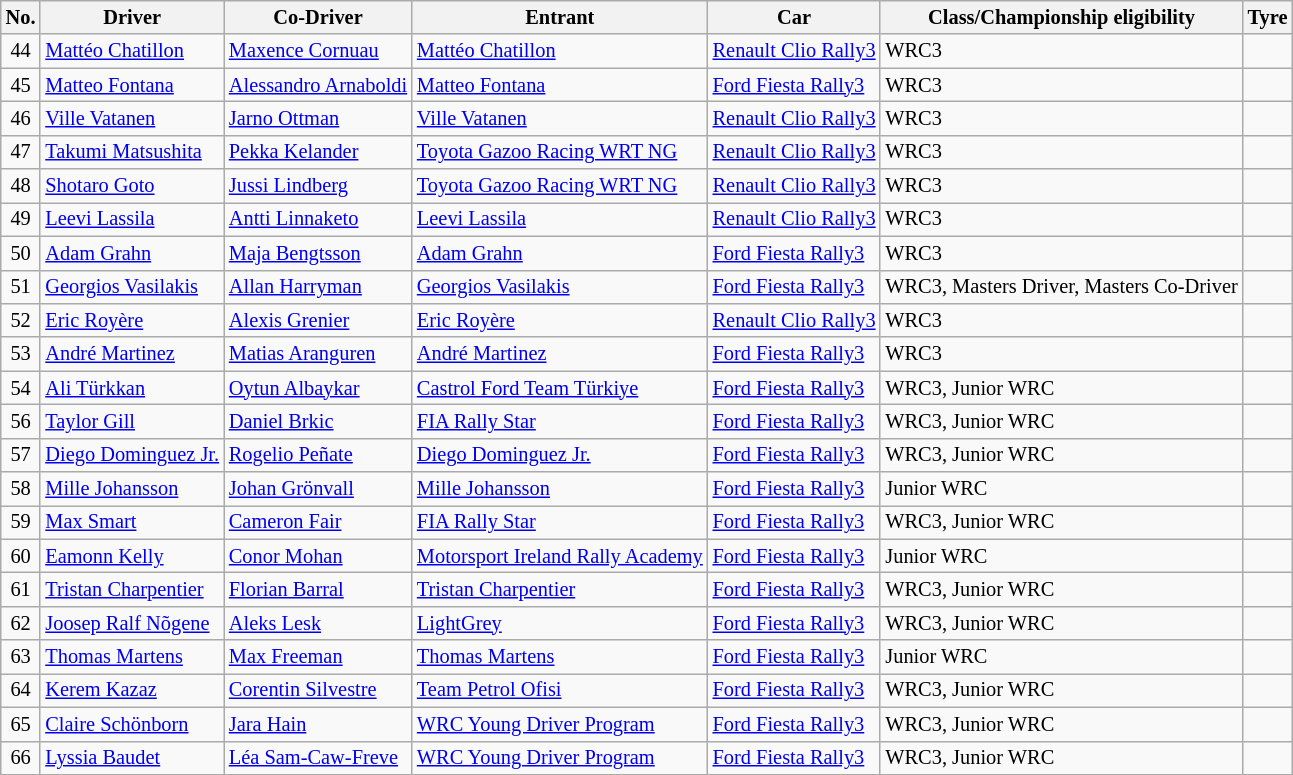<table class="wikitable" style="font-size: 85%;">
<tr>
<th>No.</th>
<th>Driver</th>
<th>Co-Driver</th>
<th>Entrant</th>
<th>Car</th>
<th>Class/Championship eligibility</th>
<th>Tyre</th>
</tr>
<tr>
<td align="center">44</td>
<td> <a href='#'>Mattéo Chatillon</a></td>
<td> <a href='#'>Maxence Cornuau</a></td>
<td> <a href='#'>Mattéo Chatillon</a></td>
<td><a href='#'>Renault Clio Rally3</a></td>
<td>WRC3</td>
<td align="center"></td>
</tr>
<tr>
<td align="center">45</td>
<td> <a href='#'>Matteo Fontana</a></td>
<td> <a href='#'>Alessandro Arnaboldi</a></td>
<td> <a href='#'>Matteo Fontana</a></td>
<td><a href='#'>Ford Fiesta Rally3</a></td>
<td>WRC3</td>
<td align="center"></td>
</tr>
<tr>
<td align="center">46</td>
<td> <a href='#'>Ville Vatanen</a></td>
<td> <a href='#'>Jarno Ottman</a></td>
<td> <a href='#'>Ville Vatanen</a></td>
<td><a href='#'>Renault Clio Rally3</a></td>
<td>WRC3</td>
<td align="center"></td>
</tr>
<tr>
<td align="center">47</td>
<td> <a href='#'>Takumi Matsushita</a></td>
<td> <a href='#'>Pekka Kelander</a></td>
<td> <a href='#'>Toyota Gazoo Racing WRT NG</a></td>
<td><a href='#'>Renault Clio Rally3</a></td>
<td>WRC3</td>
<td align="center"></td>
</tr>
<tr>
<td align="center">48</td>
<td> <a href='#'>Shotaro Goto</a></td>
<td> <a href='#'>Jussi Lindberg</a></td>
<td> <a href='#'>Toyota Gazoo Racing WRT NG</a></td>
<td><a href='#'>Renault Clio Rally3</a></td>
<td>WRC3</td>
<td align="center"></td>
</tr>
<tr>
<td align="center">49</td>
<td> <a href='#'>Leevi Lassila</a></td>
<td> <a href='#'>Antti Linnaketo</a></td>
<td> <a href='#'>Leevi Lassila</a></td>
<td><a href='#'>Renault Clio Rally3</a></td>
<td>WRC3</td>
<td align="center"></td>
</tr>
<tr>
<td align="center">50</td>
<td> <a href='#'>Adam Grahn</a></td>
<td> <a href='#'>Maja Bengtsson</a></td>
<td> <a href='#'>Adam Grahn</a></td>
<td><a href='#'>Ford Fiesta Rally3</a></td>
<td>WRC3</td>
<td align="center"></td>
</tr>
<tr>
<td align="center">51</td>
<td> <a href='#'>Georgios Vasilakis</a></td>
<td> <a href='#'>Allan Harryman</a></td>
<td> <a href='#'>Georgios Vasilakis</a></td>
<td><a href='#'>Ford Fiesta Rally3</a></td>
<td>WRC3, Masters Driver, Masters Co-Driver</td>
<td align="center"></td>
</tr>
<tr>
<td align="center">52</td>
<td> <a href='#'>Eric Royère</a></td>
<td> <a href='#'>Alexis Grenier</a></td>
<td> <a href='#'>Eric Royère</a></td>
<td><a href='#'>Renault Clio Rally3</a></td>
<td>WRC3</td>
<td align="center"></td>
</tr>
<tr>
<td align="center">53</td>
<td> <a href='#'>André Martinez</a></td>
<td> <a href='#'>Matias Aranguren</a></td>
<td> <a href='#'>André Martinez</a></td>
<td><a href='#'>Ford Fiesta Rally3</a></td>
<td>WRC3</td>
<td align="center"></td>
</tr>
<tr>
<td align="center">54</td>
<td> <a href='#'>Ali Türkkan</a></td>
<td> <a href='#'>Oytun Albaykar</a></td>
<td> <a href='#'>Castrol Ford Team Türkiye</a></td>
<td><a href='#'>Ford Fiesta Rally3</a></td>
<td>WRC3, Junior WRC</td>
<td align="center"></td>
</tr>
<tr>
<td align="center">56</td>
<td> <a href='#'>Taylor Gill</a></td>
<td> <a href='#'>Daniel Brkic</a></td>
<td> <a href='#'>FIA Rally Star</a></td>
<td><a href='#'>Ford Fiesta Rally3</a></td>
<td>WRC3, Junior WRC</td>
<td align="center"></td>
</tr>
<tr>
<td align="center">57</td>
<td> <a href='#'>Diego Dominguez Jr.</a></td>
<td> <a href='#'>Rogelio Peñate</a></td>
<td> <a href='#'>Diego Dominguez Jr.</a></td>
<td><a href='#'>Ford Fiesta Rally3</a></td>
<td>WRC3, Junior WRC</td>
<td align="center"></td>
</tr>
<tr>
<td align="center">58</td>
<td> <a href='#'>Mille Johansson</a></td>
<td> <a href='#'>Johan Grönvall</a></td>
<td> <a href='#'>Mille Johansson</a></td>
<td><a href='#'>Ford Fiesta Rally3</a></td>
<td>Junior WRC</td>
<td align="center"></td>
</tr>
<tr>
<td align="center">59</td>
<td> <a href='#'>Max Smart</a></td>
<td> <a href='#'>Cameron Fair</a></td>
<td> <a href='#'>FIA Rally Star</a></td>
<td><a href='#'>Ford Fiesta Rally3</a></td>
<td>WRC3, Junior WRC</td>
<td align="center"></td>
</tr>
<tr>
<td align="center">60</td>
<td> <a href='#'>Eamonn Kelly</a></td>
<td> <a href='#'>Conor Mohan</a></td>
<td> <a href='#'>Motorsport Ireland Rally Academy</a></td>
<td><a href='#'>Ford Fiesta Rally3</a></td>
<td>Junior WRC</td>
<td align="center"></td>
</tr>
<tr>
<td align="center">61</td>
<td> <a href='#'>Tristan Charpentier</a></td>
<td> <a href='#'>Florian Barral</a></td>
<td> <a href='#'>Tristan Charpentier</a></td>
<td><a href='#'>Ford Fiesta Rally3</a></td>
<td>WRC3, Junior WRC</td>
<td align="center"></td>
</tr>
<tr>
<td align="center">62</td>
<td> <a href='#'>Joosep Ralf Nõgene</a></td>
<td> <a href='#'>Aleks Lesk</a></td>
<td> <a href='#'>LightGrey</a></td>
<td><a href='#'>Ford Fiesta Rally3</a></td>
<td>WRC3, Junior WRC</td>
<td align="center"></td>
</tr>
<tr>
<td align="center">63</td>
<td> <a href='#'>Thomas Martens</a></td>
<td> <a href='#'>Max Freeman</a></td>
<td> <a href='#'>Thomas Martens</a></td>
<td><a href='#'>Ford Fiesta Rally3</a></td>
<td>Junior WRC</td>
<td align="center"></td>
</tr>
<tr>
<td align="center">64</td>
<td> <a href='#'>Kerem Kazaz</a></td>
<td> <a href='#'>Corentin Silvestre</a></td>
<td> <a href='#'>Team Petrol Ofisi</a></td>
<td><a href='#'>Ford Fiesta Rally3</a></td>
<td>WRC3, Junior WRC</td>
<td align="center"></td>
</tr>
<tr>
<td align="center">65</td>
<td> <a href='#'>Claire Schönborn</a></td>
<td> <a href='#'>Jara Hain</a></td>
<td> <a href='#'>WRC Young Driver Program</a></td>
<td><a href='#'>Ford Fiesta Rally3</a></td>
<td>WRC3, Junior WRC</td>
<td align="center"></td>
</tr>
<tr>
<td align="center">66</td>
<td> <a href='#'>Lyssia Baudet</a></td>
<td> <a href='#'>Léa Sam-Caw-Freve</a></td>
<td> <a href='#'>WRC Young Driver Program</a></td>
<td><a href='#'>Ford Fiesta Rally3</a></td>
<td>WRC3, Junior WRC</td>
<td align="center"></td>
</tr>
<tr>
</tr>
</table>
